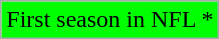<table class="wikitable">
<tr>
<td style="background-color:#00FF00;">First season in NFL *</td>
</tr>
</table>
